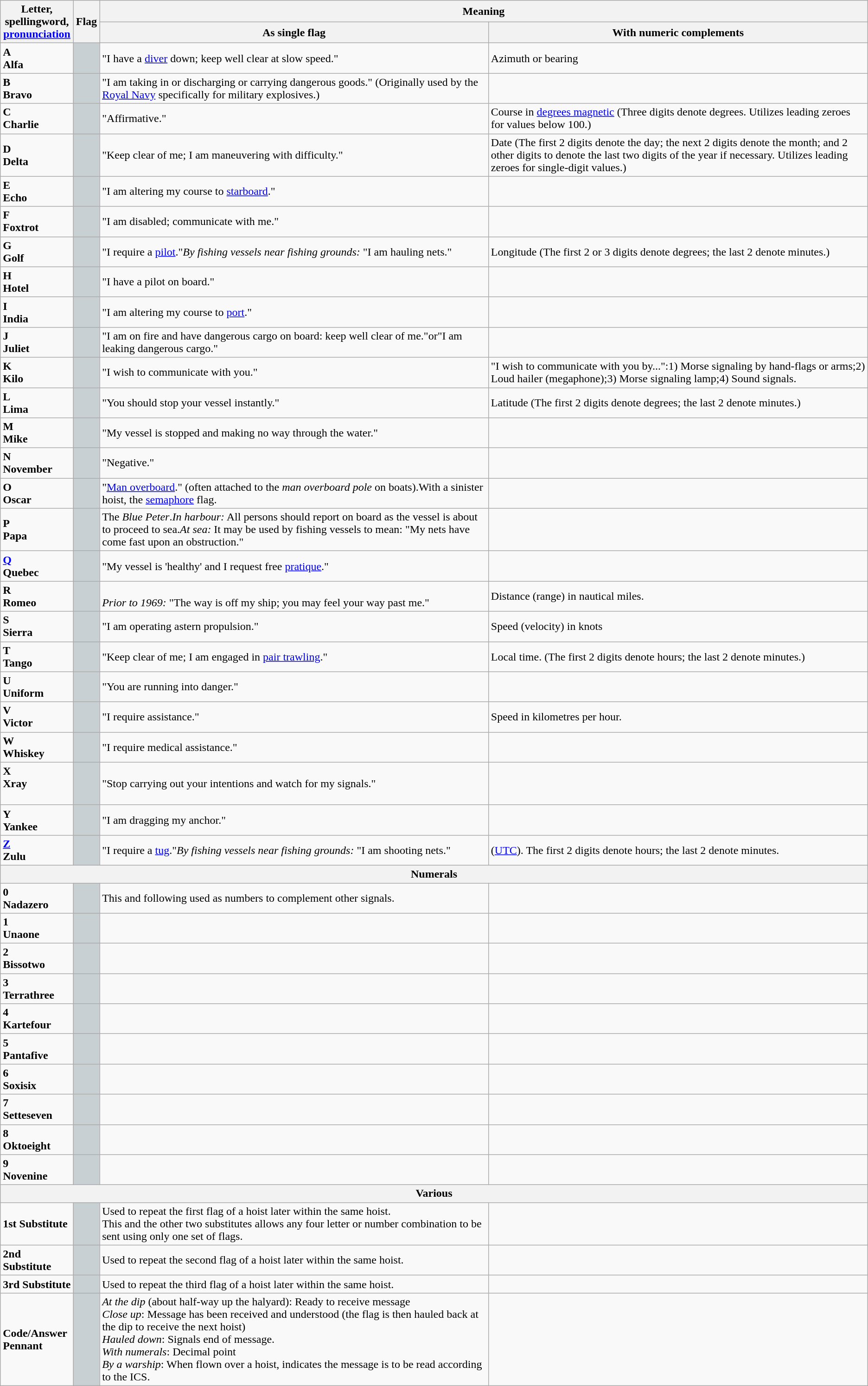<table class="wikitable">
<tr>
<th rowspan=2>Letter, <br>spellingword, <br><a href='#'>pronunciation</a></th>
<th rowspan=2>Flag</th>
<th colspan=2>Meaning</th>
</tr>
<tr>
<th>As single flag</th>
<th>With numeric complements</th>
</tr>
<tr>
<td><strong>A<br>Alfa</strong><br></td>
<td style="background-color:#c8d0d4; padding:1em inherit; text-align:center;"></td>
<td>"I have a <a href='#'>diver</a> down; keep well clear at slow speed."</td>
<td>Azimuth or bearing</td>
</tr>
<tr>
<td><strong>B<br>Bravo</strong><br></td>
<td style="background-color:#c8d0d4; padding:1em inherit; text-align:center;"></td>
<td>"I am taking in or discharging or carrying dangerous goods." (Originally used by the <a href='#'>Royal Navy</a> specifically for military explosives.)</td>
<td></td>
</tr>
<tr>
<td><strong>C<br>Charlie</strong><br></td>
<td style="background-color:#c8d0d4; padding:1em inherit; text-align:center;"></td>
<td>"Affirmative."</td>
<td>Course in <a href='#'>degrees magnetic</a> (Three digits denote degrees. Utilizes leading zeroes for values below 100.)</td>
</tr>
<tr>
<td><strong>D<br>Delta</strong><br></td>
<td style="background-color:#c8d0d4; padding:1em inherit; text-align:center;"></td>
<td>"Keep clear of me; I am maneuvering with difficulty."</td>
<td>Date (The first 2 digits denote the day; the next 2 digits denote the month; and 2 other digits to denote the last two digits of the year if necessary. Utilizes leading zeroes for single-digit values.)</td>
</tr>
<tr>
<td><strong>E<br>Echo</strong><br></td>
<td style="background-color:#c8d0d4; padding:1em inherit; text-align:center;"></td>
<td>"I am altering my course to <a href='#'>starboard</a>."</td>
<td></td>
</tr>
<tr>
<td><strong>F<br>Foxtrot</strong><br></td>
<td style="background-color:#c8d0d4; padding:1em inherit; text-align:center;"></td>
<td>"I am disabled; communicate with me."</td>
<td></td>
</tr>
<tr>
<td><strong>G<br>Golf</strong><br></td>
<td style="background-color:#c8d0d4; padding:1em inherit; text-align:center;"></td>
<td>"I require a <a href='#'>pilot</a>."<em>By fishing vessels near fishing grounds:</em> "I am hauling nets."</td>
<td>Longitude (The first 2 or 3 digits denote degrees; the last 2 denote minutes.)</td>
</tr>
<tr>
<td><strong>H<br>Hotel</strong><br></td>
<td style="background-color:#c8d0d4; padding:1em inherit; text-align:center;"></td>
<td>"I have a pilot on board."</td>
<td></td>
</tr>
<tr>
<td><strong>I<br>India</strong><br></td>
<td style="background-color:#c8d0d4; padding:1em inherit; text-align:center;"></td>
<td>"I am altering my course to <a href='#'>port</a>."</td>
<td></td>
</tr>
<tr>
<td><strong>J<br>Juliet</strong><br></td>
<td style="background-color:#c8d0d4; padding:1em inherit; text-align:center;"></td>
<td>"I am on fire and have dangerous cargo on board: keep well clear of me."or"I am leaking dangerous cargo."</td>
<td></td>
</tr>
<tr>
<td><strong>K<br>Kilo</strong><br></td>
<td style="background-color:#c8d0d4; padding:1em inherit; text-align:center;"></td>
<td>"I wish to communicate with you."</td>
<td>"I wish to communicate with you by...":1) Morse signaling by hand-flags or arms;2) Loud hailer (megaphone);3) Morse signaling lamp;4) Sound signals.</td>
</tr>
<tr>
<td><strong>L<br>Lima</strong><br></td>
<td style="background-color:#c8d0d4; padding:1em inherit; text-align:center;"></td>
<td>"You should stop your vessel instantly."</td>
<td>Latitude (The first 2 digits denote degrees; the last 2 denote minutes.)</td>
</tr>
<tr>
<td><strong>M<br>Mike</strong><br></td>
<td style="background-color:#c8d0d4; padding:1em inherit; text-align:center;"></td>
<td>"My vessel is stopped and making no way through the water."</td>
<td></td>
</tr>
<tr>
<td style="white-space: nowrap;"><strong>N<br>November</strong><br></td>
<td style="background-color:#c8d0d4; padding:1em inherit; text-align:center;"></td>
<td>"Negative."</td>
<td></td>
</tr>
<tr>
<td><strong>O<br>Oscar</strong><br></td>
<td style="background-color:#c8d0d4; padding:1em inherit; text-align:center;"></td>
<td>"<a href='#'>Man overboard</a>." (often attached to the <em>man overboard pole</em> on boats).With a sinister hoist, the <a href='#'>semaphore</a> flag.</td>
<td></td>
</tr>
<tr>
<td><strong>P<br>Papa</strong><br></td>
<td style="background-color:#c8d0d4; padding:1em inherit; text-align:center;"></td>
<td>The <em>Blue Peter</em>.<em>In harbour:</em> All persons should report on board as the vessel is about to proceed to sea.<em>At sea:</em> It may be used by fishing vessels to mean: "My nets have come fast upon an obstruction."</td>
<td></td>
</tr>
<tr>
<td><strong><a href='#'>Q</a><br>Quebec</strong><br></td>
<td style="background-color:#c8d0d4; padding:1em inherit; text-align:center;"></td>
<td>"My vessel is 'healthy' and I request free <a href='#'>pratique</a>."</td>
<td></td>
</tr>
<tr>
<td><strong>R<br>Romeo</strong><br></td>
<td style="background-color:#c8d0d4; padding:1em inherit; text-align:center;"></td>
<td><br><em>Prior to 1969:</em> "The way is off my ship; you may feel your way past me."</td>
<td>Distance (range) in nautical miles.</td>
</tr>
<tr>
<td><strong>S<br>Sierra</strong><br></td>
<td style="background-color:#c8d0d4; padding:1em inherit; text-align:center;"></td>
<td>"I am operating astern propulsion."</td>
<td>Speed (velocity) in knots</td>
</tr>
<tr>
<td><strong>T<br>Tango</strong><br></td>
<td style="background-color:#c8d0d4; padding:1em inherit; text-align:center;"></td>
<td>"Keep clear of me; I am engaged in <a href='#'>pair trawling</a>."</td>
<td>Local time. (The first 2 digits denote hours; the last 2 denote minutes.)</td>
</tr>
<tr>
<td><strong>U<br>Uniform</strong><br></td>
<td style="background-color:#c8d0d4; padding:1em inherit; text-align:center;"></td>
<td>"You are running into danger."</td>
<td></td>
</tr>
<tr>
<td><strong>V<br>Victor</strong><br></td>
<td style="background-color:#c8d0d4; padding:1em inherit; text-align:center;"></td>
<td>"I require assistance."</td>
<td>Speed in kilometres per hour.</td>
</tr>
<tr>
<td><strong>W<br>Whiskey</strong><br></td>
<td style="background-color:#c8d0d4; padding:1em inherit; text-align:center;"></td>
<td>"I require medical assistance."</td>
<td></td>
</tr>
<tr>
<td><strong>X<br>Xray</strong><br><br></td>
<td style="background-color:#c8d0d4; padding:1em inherit; text-align:center;"></td>
<td>"Stop carrying out your intentions and watch for my signals."</td>
<td></td>
</tr>
<tr>
<td><strong>Y<br>Yankee</strong><br></td>
<td style="background-color:#c8d0d4; padding:1em inherit; text-align:center;"></td>
<td>"I am dragging my anchor."</td>
<td></td>
</tr>
<tr>
<td><strong><a href='#'>Z</a><br>Zulu</strong><br></td>
<td style="background-color:#c8d0d4; padding:1em inherit; text-align:center;"></td>
<td>"I require a <a href='#'>tug</a>."<em>By fishing vessels near fishing grounds:</em> "I am shooting nets." </td>
<td>(<a href='#'>UTC</a>). The first 2 digits denote hours; the last 2 denote minutes.</td>
</tr>
<tr>
<th colspan="4">Numerals</th>
</tr>
<tr>
<td><strong>0<br>Nadazero</strong><br></td>
<td style="background-color:#c8d0d4; padding:1em inherit; text-align:center;"></td>
<td>This and following used as numbers to complement other signals.</td>
<td></td>
</tr>
<tr>
<td><strong>1<br>Unaone</strong><br></td>
<td style="background-color:#c8d0d4; padding:1em inherit; text-align:center;"></td>
<td></td>
<td></td>
</tr>
<tr>
<td><strong>2<br>Bissotwo</strong><br></td>
<td style="background-color:#c8d0d4; padding:1em inherit; text-align:center;"></td>
<td></td>
<td></td>
</tr>
<tr>
<td><strong>3 <br>Terrathree</strong><br></td>
<td style="background-color:#c8d0d4; padding:1em inherit; text-align:center;"></td>
<td></td>
<td></td>
</tr>
<tr>
<td><strong>4<br>Kartefour</strong><br></td>
<td style="background-color:#c8d0d4; padding:1em inherit; text-align:center;"></td>
<td></td>
<td></td>
</tr>
<tr>
<td><strong>5 <br>Pantafive</strong><br></td>
<td style="background-color:#c8d0d4; padding:1em inherit; text-align:center;"></td>
<td></td>
<td></td>
</tr>
<tr>
<td><strong>6<br>Soxisix</strong><br></td>
<td style="background-color:#c8d0d4; padding:1em inherit; text-align:center;"></td>
<td></td>
<td></td>
</tr>
<tr>
<td><strong>7<br>Setteseven</strong><br></td>
<td style="background-color:#c8d0d4; padding:1em inherit; text-align:center;"></td>
<td></td>
<td></td>
</tr>
<tr>
<td><strong>8<br>Oktoeight</strong><br></td>
<td style="background-color:#c8d0d4; padding:1em inherit; text-align:center;"></td>
<td></td>
<td></td>
</tr>
<tr>
<td><strong>9 <br>Novenine</strong><br></td>
<td style="background-color:#c8d0d4; padding:1em inherit; text-align:center;"></td>
<td></td>
<td></td>
</tr>
<tr>
<th colspan="4">Various</th>
</tr>
<tr>
<td><strong>1st Substitute</strong></td>
<td style="background-color:#c8d0d4; padding:1em inherit; text-align:center;"></td>
<td>Used to repeat the first flag of a hoist later within the same hoist. <br> This and the other two substitutes allows any four letter or number combination to be sent using only one set of flags.</td>
<td></td>
</tr>
<tr>
<td><strong>2nd Substitute</strong></td>
<td style="background-color:#c8d0d4; padding:1em inherit; text-align:center;"></td>
<td>Used to repeat the second flag of a hoist later within the same hoist.</td>
<td></td>
</tr>
<tr>
<td><strong>3rd Substitute</strong></td>
<td style="background-color:#c8d0d4; padding:1em inherit; text-align:center;"></td>
<td>Used to repeat the third flag of a hoist later within the same hoist.</td>
<td></td>
</tr>
<tr>
<td><strong>Code/Answer <br> Pennant</strong></td>
<td style="background-color:#c8d0d4; padding:1em inherit; text-align:center;"></td>
<td><em>At the dip</em> (about half-way up the halyard): Ready to receive message <br> <em>Close up</em>: Message has been received and understood (the flag is then hauled back at the dip to receive the next hoist) <br> <em>Hauled down</em>: Signals end of message. <br> <em>With numerals</em>: Decimal point <br> <em>By a warship</em>: When flown over a hoist, indicates the message is to be read according to the ICS.</td>
<td></td>
</tr>
</table>
